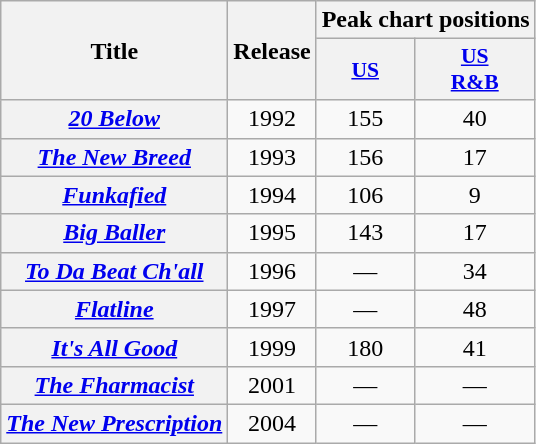<table class="wikitable plainrowheaders" style="text-align:center;">
<tr>
<th rowspan="2">Title</th>
<th rowspan="2">Release</th>
<th colspan="3">Peak chart positions</th>
</tr>
<tr>
<th scope="col" style=font-size:90%;"><a href='#'>US</a></th>
<th scope="col" style=font-size:90%;"><a href='#'>US<br>R&B</a></th>
</tr>
<tr>
<th scope="row"><em><a href='#'>20 Below</a></em></th>
<td>1992</td>
<td>155</td>
<td>40</td>
</tr>
<tr>
<th scope="row"><em><a href='#'>The New Breed</a></em></th>
<td>1993</td>
<td>156</td>
<td>17</td>
</tr>
<tr>
<th scope="row"><em><a href='#'>Funkafied</a></em></th>
<td>1994</td>
<td>106</td>
<td>9</td>
</tr>
<tr>
<th scope="row"><em><a href='#'>Big Baller</a></em></th>
<td>1995</td>
<td>143</td>
<td>17</td>
</tr>
<tr>
<th scope="row"><em><a href='#'>To Da Beat Ch'all</a></em></th>
<td>1996</td>
<td>—</td>
<td>34</td>
</tr>
<tr>
<th scope="row"><em><a href='#'>Flatline</a></em></th>
<td>1997</td>
<td>—</td>
<td>48</td>
</tr>
<tr>
<th scope="row"><em><a href='#'>It's All Good</a></em></th>
<td>1999</td>
<td>180</td>
<td>41</td>
</tr>
<tr>
<th scope="row"><em><a href='#'>The Fharmacist</a></em></th>
<td>2001</td>
<td>—</td>
<td>—</td>
</tr>
<tr>
<th scope="row"><em><a href='#'>The New Prescription</a></em></th>
<td>2004</td>
<td>—</td>
<td>—</td>
</tr>
</table>
